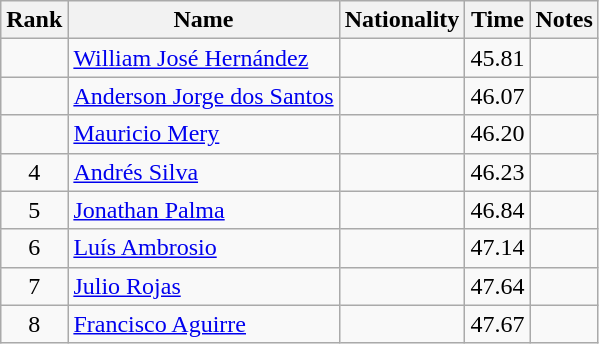<table class="wikitable sortable" style="text-align:center">
<tr>
<th>Rank</th>
<th>Name</th>
<th>Nationality</th>
<th>Time</th>
<th>Notes</th>
</tr>
<tr>
<td></td>
<td align=left><a href='#'>William José Hernández</a></td>
<td align=left></td>
<td>45.81</td>
<td></td>
</tr>
<tr>
<td></td>
<td align=left><a href='#'>Anderson Jorge dos Santos</a></td>
<td align=left></td>
<td>46.07</td>
<td></td>
</tr>
<tr>
<td></td>
<td align=left><a href='#'>Mauricio Mery</a></td>
<td align=left></td>
<td>46.20</td>
<td></td>
</tr>
<tr>
<td>4</td>
<td align=left><a href='#'>Andrés Silva</a></td>
<td align=left></td>
<td>46.23</td>
<td></td>
</tr>
<tr>
<td>5</td>
<td align=left><a href='#'>Jonathan Palma</a></td>
<td align=left></td>
<td>46.84</td>
<td></td>
</tr>
<tr>
<td>6</td>
<td align=left><a href='#'>Luís Ambrosio</a></td>
<td align=left></td>
<td>47.14</td>
<td></td>
</tr>
<tr>
<td>7</td>
<td align=left><a href='#'>Julio Rojas</a></td>
<td align=left></td>
<td>47.64</td>
<td></td>
</tr>
<tr>
<td>8</td>
<td align=left><a href='#'>Francisco Aguirre</a></td>
<td align=left></td>
<td>47.67</td>
<td></td>
</tr>
</table>
